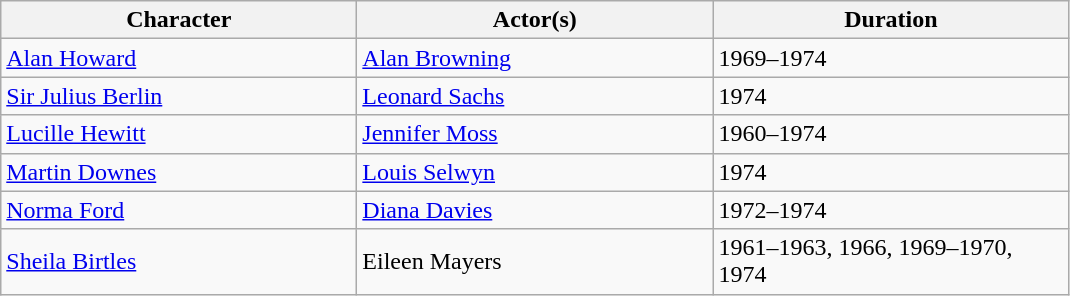<table class="wikitable">
<tr>
<th scope="col" style="width:230px;">Character</th>
<th scope="col" style="width:230px;">Actor(s)</th>
<th scope="col" style="width:230px;">Duration</th>
</tr>
<tr>
<td><a href='#'>Alan Howard</a></td>
<td><a href='#'>Alan Browning</a></td>
<td>1969–1974</td>
</tr>
<tr>
<td><a href='#'>Sir Julius Berlin</a></td>
<td><a href='#'>Leonard Sachs</a></td>
<td>1974</td>
</tr>
<tr>
<td><a href='#'>Lucille Hewitt</a></td>
<td><a href='#'>Jennifer Moss</a></td>
<td>1960–1974</td>
</tr>
<tr>
<td><a href='#'>Martin Downes</a></td>
<td><a href='#'>Louis Selwyn</a></td>
<td>1974</td>
</tr>
<tr>
<td><a href='#'>Norma Ford</a></td>
<td><a href='#'>Diana Davies</a></td>
<td>1972–1974</td>
</tr>
<tr>
<td><a href='#'>Sheila Birtles</a></td>
<td>Eileen Mayers</td>
<td>1961–1963, 1966, 1969–1970, 1974</td>
</tr>
</table>
